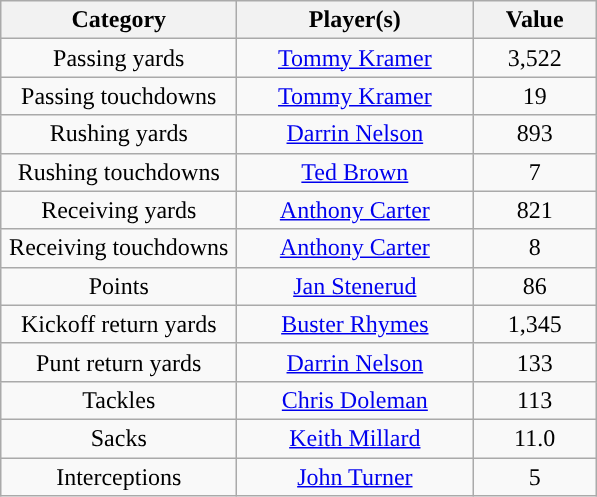<table class="wikitable" style="text-align:center">
<tr>
<th width=150px>Category</th>
<th width=150px>Player(s)</th>
<th width=75px>Value</th>
</tr>
<tr>
<td>Passing yards</td>
<td><a href='#'>Tommy Kramer</a></td>
<td>3,522</td>
</tr>
<tr>
<td>Passing touchdowns</td>
<td><a href='#'>Tommy Kramer</a></td>
<td>19</td>
</tr>
<tr>
<td>Rushing yards</td>
<td><a href='#'>Darrin Nelson</a></td>
<td>893</td>
</tr>
<tr>
<td>Rushing touchdowns</td>
<td><a href='#'>Ted Brown</a></td>
<td>7</td>
</tr>
<tr>
<td>Receiving yards</td>
<td><a href='#'>Anthony Carter</a></td>
<td>821</td>
</tr>
<tr>
<td>Receiving touchdowns</td>
<td><a href='#'>Anthony Carter</a></td>
<td>8</td>
</tr>
<tr>
<td>Points</td>
<td><a href='#'>Jan Stenerud</a></td>
<td>86</td>
</tr>
<tr>
<td>Kickoff return yards</td>
<td><a href='#'>Buster Rhymes</a></td>
<td>1,345</td>
</tr>
<tr>
<td>Punt return yards</td>
<td><a href='#'>Darrin Nelson</a></td>
<td>133</td>
</tr>
<tr>
<td>Tackles</td>
<td><a href='#'>Chris Doleman</a></td>
<td>113</td>
</tr>
<tr>
<td>Sacks</td>
<td><a href='#'>Keith Millard</a></td>
<td>11.0</td>
</tr>
<tr>
<td>Interceptions</td>
<td><a href='#'>John Turner</a></td>
<td>5</td>
</tr>
</table>
